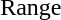<table align=right>
<tr>
<td colspan=2 style="text-align:center;">Range</td>
</tr>
<tr>
<td></td>
<td></td>
</tr>
<tr>
<td></td>
<td></td>
</tr>
</table>
